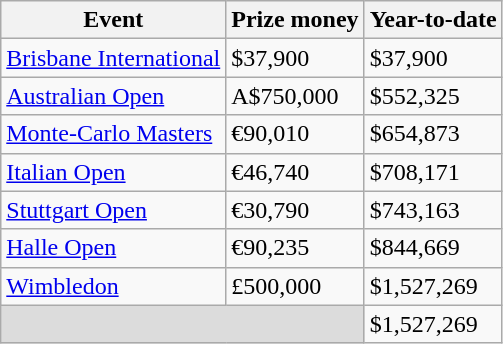<table class="wikitable sortable">
<tr>
<th>Event</th>
<th>Prize money</th>
<th>Year-to-date</th>
</tr>
<tr>
<td><a href='#'>Brisbane International</a></td>
<td>$37,900</td>
<td>$37,900</td>
</tr>
<tr>
<td><a href='#'>Australian Open</a></td>
<td>A$750,000</td>
<td>$552,325</td>
</tr>
<tr>
<td><a href='#'>Monte-Carlo Masters</a></td>
<td>€90,010</td>
<td>$654,873</td>
</tr>
<tr>
<td><a href='#'>Italian Open</a></td>
<td>€46,740</td>
<td>$708,171</td>
</tr>
<tr>
<td><a href='#'>Stuttgart Open</a></td>
<td>€30,790</td>
<td>$743,163</td>
</tr>
<tr>
<td><a href='#'>Halle Open</a></td>
<td>€90,235</td>
<td>$844,669</td>
</tr>
<tr>
<td><a href='#'>Wimbledon</a></td>
<td>£500,000</td>
<td>$1,527,269<br></td>
</tr>
<tr class="sortbottom">
<td colspan=2 bgcolor=#DCDCDC></td>
<td>$1,527,269</td>
</tr>
</table>
